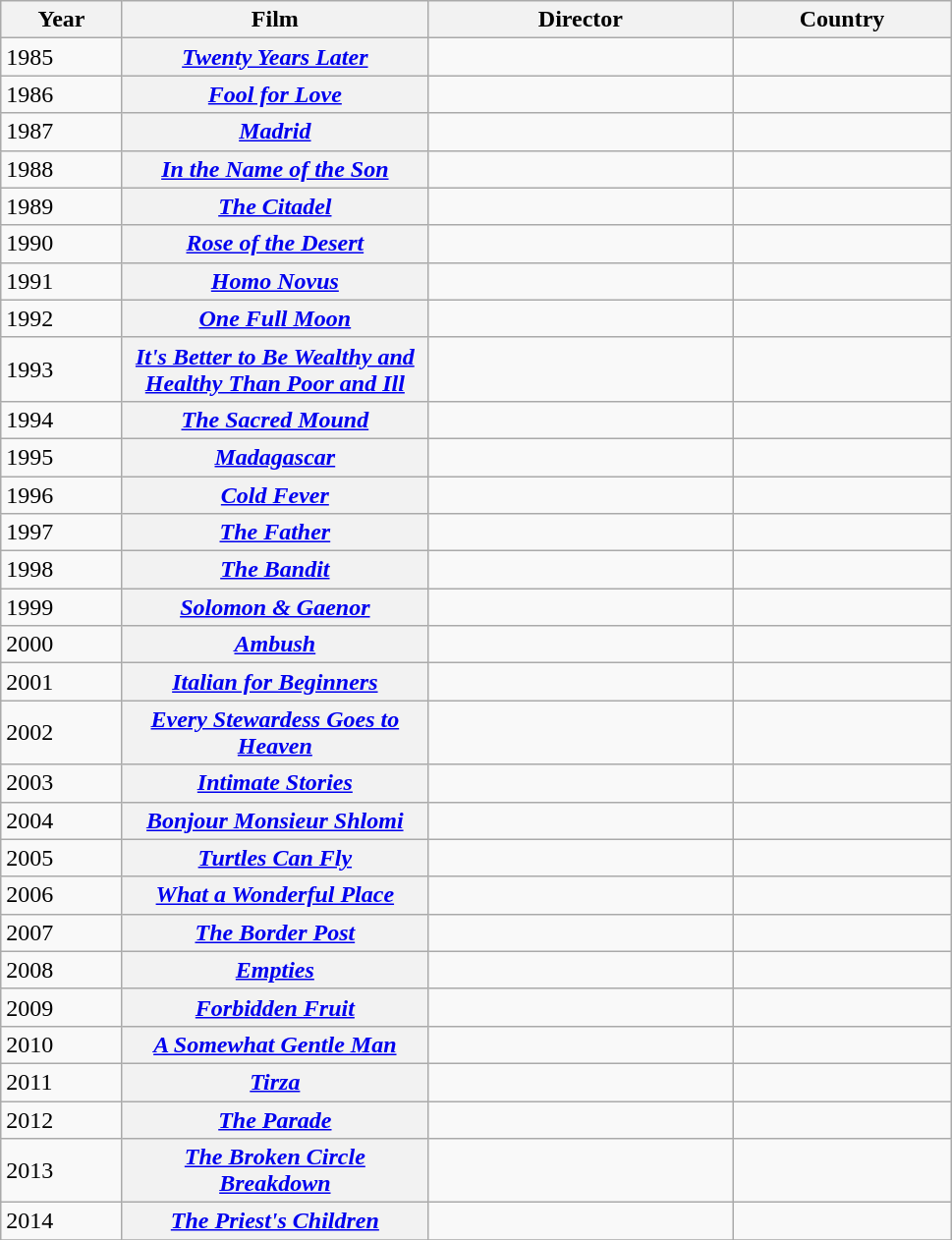<table class="sortable wikitable plainrowheaders">
<tr>
<th scope="col" width=75>Year</th>
<th scope="col" width=200>Film</th>
<th scope="col" width=200>Director</th>
<th scope="col" width=140>Country</th>
</tr>
<tr>
<td align=left>1985 </td>
<th scope=row><em><a href='#'>Twenty Years Later</a></em></th>
<td></td>
<td></td>
</tr>
<tr>
<td align=left>1986 </td>
<th scope=row><em><a href='#'>Fool for Love</a></em></th>
<td></td>
<td></td>
</tr>
<tr>
<td align=left>1987 </td>
<th scope=row><em><a href='#'>Madrid</a></em></th>
<td></td>
<td></td>
</tr>
<tr>
<td align=left>1988 </td>
<th scope=row><em><a href='#'>In the Name of the Son</a></em></th>
<td></td>
<td></td>
</tr>
<tr>
<td align=left>1989 </td>
<th scope=row><em><a href='#'>The Citadel</a></em></th>
<td></td>
<td></td>
</tr>
<tr>
<td align=left>1990 </td>
<th scope=row><em><a href='#'>Rose of the Desert</a></em></th>
<td></td>
<td></td>
</tr>
<tr>
<td align=left>1991 </td>
<th scope=row><em><a href='#'>Homo Novus</a></em></th>
<td></td>
<td></td>
</tr>
<tr>
<td align=left>1992 </td>
<th scope=row><em><a href='#'>One Full Moon</a></em></th>
<td></td>
<td></td>
</tr>
<tr>
<td align=left>1993 </td>
<th scope=row><em><a href='#'>It's Better to Be Wealthy and Healthy Than Poor and Ill</a></em></th>
<td></td>
<td></td>
</tr>
<tr>
<td align=left>1994 </td>
<th scope=row><em><a href='#'>The Sacred Mound</a></em></th>
<td></td>
<td></td>
</tr>
<tr>
<td align=left>1995 </td>
<th scope=row><em><a href='#'>Madagascar</a></em></th>
<td></td>
<td></td>
</tr>
<tr>
<td align=left>1996 </td>
<th scope=row><em><a href='#'>Cold Fever</a></em></th>
<td></td>
<td></td>
</tr>
<tr>
<td align=left>1997 </td>
<th scope=row><em><a href='#'>The Father</a></em></th>
<td></td>
<td></td>
</tr>
<tr>
<td align=left>1998 </td>
<th scope=row><em><a href='#'>The Bandit</a></em></th>
<td></td>
<td></td>
</tr>
<tr>
<td align=left>1999 </td>
<th scope=row><em><a href='#'>Solomon & Gaenor</a></em></th>
<td></td>
<td></td>
</tr>
<tr>
<td align=left>2000 </td>
<th scope=row><em><a href='#'>Ambush</a></em></th>
<td></td>
<td></td>
</tr>
<tr>
<td align=left>2001 </td>
<th scope=row><em><a href='#'>Italian for Beginners</a></em></th>
<td></td>
<td></td>
</tr>
<tr>
<td align=left>2002 </td>
<th scope=row><em><a href='#'>Every Stewardess Goes to Heaven</a></em></th>
<td></td>
<td></td>
</tr>
<tr>
<td align=left>2003 </td>
<th scope=row><em><a href='#'>Intimate Stories</a></em></th>
<td></td>
<td></td>
</tr>
<tr>
<td align=left>2004 </td>
<th scope=row><em><a href='#'>Bonjour Monsieur Shlomi</a></em></th>
<td></td>
<td></td>
</tr>
<tr>
<td align=left>2005 </td>
<th scope=row><em><a href='#'>Turtles Can Fly</a></em></th>
<td></td>
<td></td>
</tr>
<tr>
<td align=left>2006 </td>
<th scope=row><em><a href='#'>What a Wonderful Place</a></em></th>
<td></td>
<td></td>
</tr>
<tr>
<td align=left>2007 </td>
<th scope=row><em><a href='#'>The Border Post</a></em></th>
<td></td>
<td></td>
</tr>
<tr>
<td align=left>2008 </td>
<th scope=row><em><a href='#'>Empties</a></em></th>
<td></td>
<td></td>
</tr>
<tr>
<td align=left>2009 </td>
<th scope=row><em><a href='#'>Forbidden Fruit</a></em></th>
<td></td>
<td></td>
</tr>
<tr>
<td align=left>2010 </td>
<th scope=row><em><a href='#'>A Somewhat Gentle Man</a></em></th>
<td></td>
<td></td>
</tr>
<tr>
<td align=left>2011 </td>
<th scope=row><em><a href='#'>Tirza</a></em></th>
<td></td>
<td></td>
</tr>
<tr>
<td align=left>2012 </td>
<th scope=row><em><a href='#'>The Parade</a></em></th>
<td></td>
<td></td>
</tr>
<tr>
<td align=left>2013 </td>
<th scope=row><em><a href='#'>The Broken Circle Breakdown</a></em></th>
<td></td>
<td></td>
</tr>
<tr>
<td align=left>2014 </td>
<th scope=row><em><a href='#'>The Priest's Children</a></em></th>
<td></td>
<td></td>
</tr>
<tr>
</tr>
</table>
